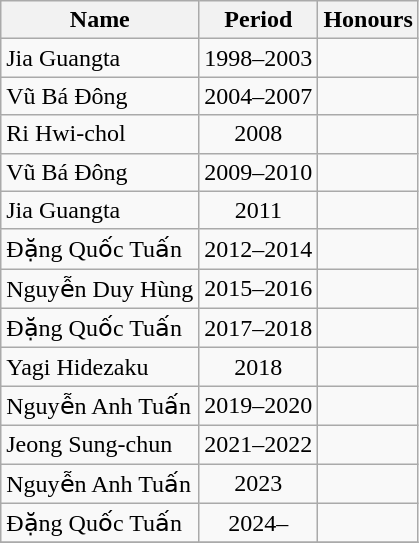<table class="wikitable">
<tr>
<th>Name</th>
<th>Period</th>
<th>Honours</th>
</tr>
<tr>
<td> Jia Guangta</td>
<td align="center">1998–2003</td>
<td></td>
</tr>
<tr>
<td> Vũ Bá Đông</td>
<td align="center">2004–2007</td>
<td></td>
</tr>
<tr>
<td> Ri Hwi-chol</td>
<td align="center">2008</td>
<td></td>
</tr>
<tr>
<td> Vũ Bá Đông</td>
<td align="center">2009–2010</td>
<td></td>
</tr>
<tr>
<td> Jia Guangta</td>
<td align="center">2011</td>
<td></td>
</tr>
<tr>
<td> Đặng Quốc Tuấn</td>
<td align="center">2012–2014</td>
<td></td>
</tr>
<tr>
<td> Nguyễn Duy Hùng</td>
<td align="center">2015–2016</td>
<td></td>
</tr>
<tr>
<td> Đặng Quốc Tuấn</td>
<td align="center">2017–2018</td>
<td></td>
</tr>
<tr>
<td> Yagi Hidezaku</td>
<td align="center">2018</td>
<td></td>
</tr>
<tr>
<td> Nguyễn Anh Tuấn</td>
<td align="center">2019–2020</td>
<td></td>
</tr>
<tr>
<td> Jeong Sung-chun</td>
<td align="center">2021–2022</td>
<td></td>
</tr>
<tr>
<td> Nguyễn Anh Tuấn</td>
<td align="center">2023</td>
<td></td>
</tr>
<tr>
<td> Đặng Quốc Tuấn</td>
<td align="center">2024–</td>
<td></td>
</tr>
<tr>
</tr>
</table>
